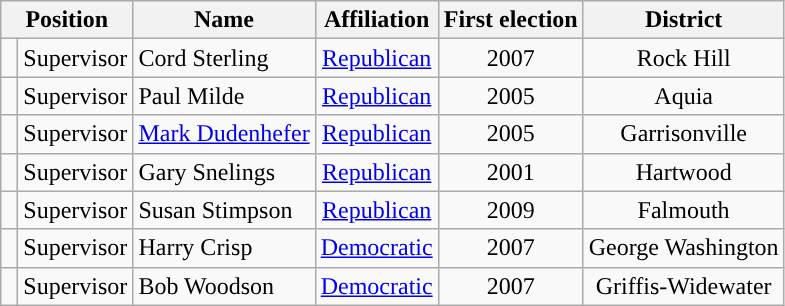<table class=wikitable>
<tr>
<th colspan=2 align=center valign=bottom>Position</th>
<th style="text-align:center;">Name</th>
<th valign=bottom>Affiliation</th>
<th valign=bottom align=center>First election</th>
<th valign=bottom align=center>District</th>
</tr>
<tr>
<td style="background-color:"> </td>
<td>Supervisor</td>
<td>Cord Sterling</td>
<td style="text-align:center;"><a href='#'>Republican</a></td>
<td style="text-align:center;">2007</td>
<td style="text-align:center;">Rock Hill</td>
</tr>
<tr>
<td style="background-color:"> </td>
<td>Supervisor</td>
<td>Paul Milde</td>
<td style="text-align:center;"><a href='#'>Republican</a></td>
<td style="text-align:center;">2005</td>
<td style="text-align:center;">Aquia</td>
</tr>
<tr>
<td style="background-color:"> </td>
<td>Supervisor</td>
<td><a href='#'>Mark Dudenhefer</a></td>
<td style="text-align:center;"><a href='#'>Republican</a></td>
<td style="text-align:center;">2005</td>
<td style="text-align:center;">Garrisonville</td>
</tr>
<tr>
<td style="background-color:"> </td>
<td>Supervisor</td>
<td>Gary Snelings</td>
<td style="text-align:center;"><a href='#'>Republican</a></td>
<td style="text-align:center;">2001</td>
<td style="text-align:center;">Hartwood</td>
</tr>
<tr>
<td style="background-color:"> </td>
<td>Supervisor</td>
<td>Susan Stimpson</td>
<td style="text-align:center;"><a href='#'>Republican</a></td>
<td style="text-align:center;">2009</td>
<td style="text-align:center;">Falmouth</td>
</tr>
<tr>
<td style="background-color:"> </td>
<td>Supervisor</td>
<td>Harry Crisp</td>
<td style="text-align:center;"><a href='#'>Democratic</a></td>
<td style="text-align:center;">2007</td>
<td style="text-align:center;">George Washington</td>
</tr>
<tr>
<td style="background-color:"> </td>
<td>Supervisor</td>
<td>Bob Woodson</td>
<td style="text-align:center;"><a href='#'>Democratic</a></td>
<td style="text-align:center;">2007</td>
<td style="text-align:center;">Griffis-Widewater</td>
</tr>
</table>
